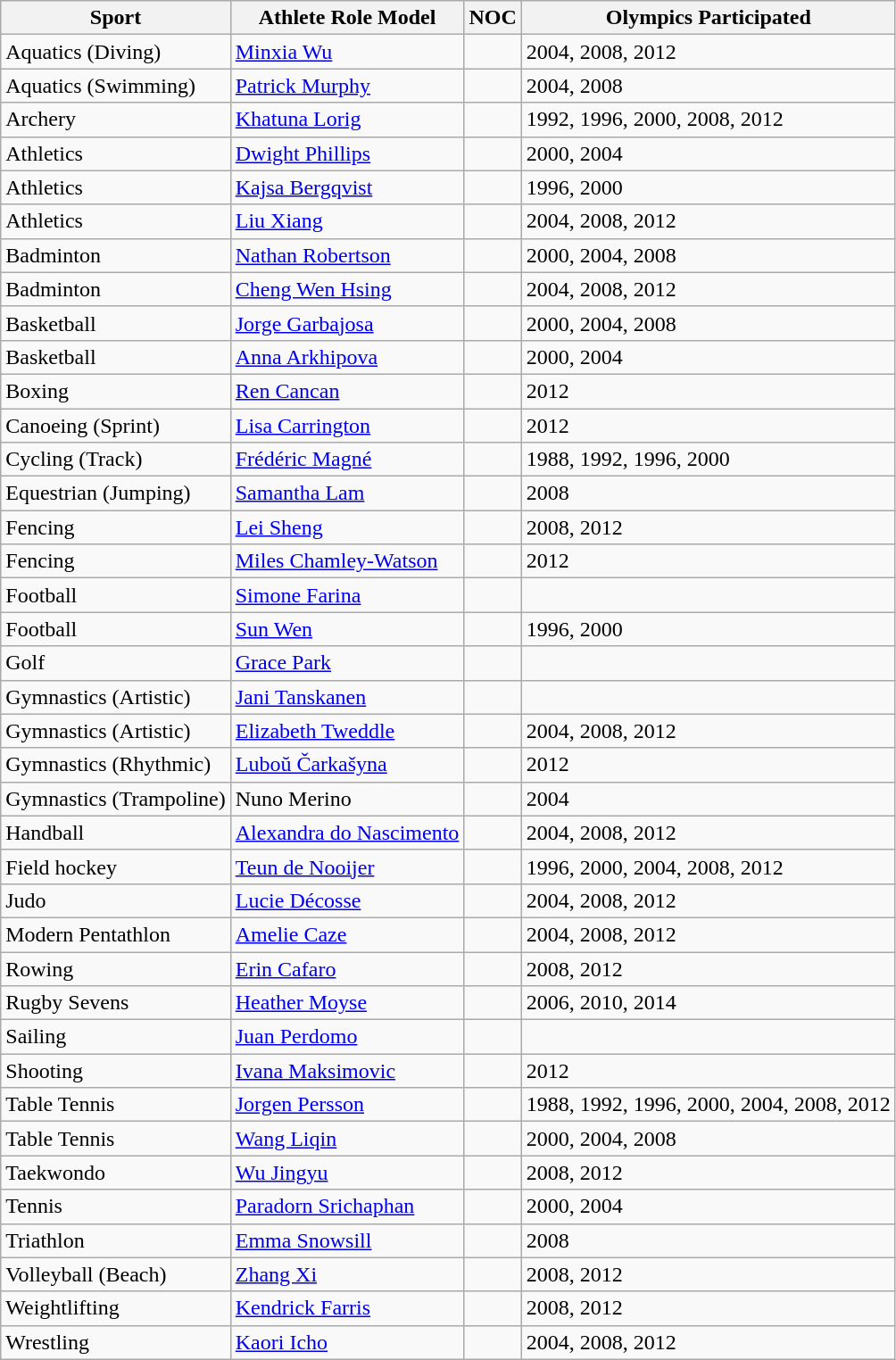<table class="wikitable collapsible collapsed sortable">
<tr>
<th>Sport</th>
<th>Athlete Role Model</th>
<th>NOC</th>
<th>Olympics Participated</th>
</tr>
<tr>
<td>Aquatics (Diving)</td>
<td><a href='#'>Minxia Wu</a></td>
<td></td>
<td>2004, 2008, 2012</td>
</tr>
<tr>
<td>Aquatics (Swimming)</td>
<td><a href='#'>Patrick Murphy</a></td>
<td></td>
<td>2004, 2008</td>
</tr>
<tr>
<td>Archery</td>
<td><a href='#'>Khatuna Lorig</a></td>
<td></td>
<td>1992, 1996, 2000, 2008, 2012</td>
</tr>
<tr>
<td>Athletics</td>
<td><a href='#'>Dwight Phillips</a></td>
<td></td>
<td>2000, 2004</td>
</tr>
<tr>
<td>Athletics</td>
<td><a href='#'>Kajsa Bergqvist</a></td>
<td></td>
<td>1996, 2000</td>
</tr>
<tr>
<td>Athletics</td>
<td><a href='#'>Liu Xiang</a></td>
<td></td>
<td>2004, 2008, 2012</td>
</tr>
<tr>
<td>Badminton</td>
<td><a href='#'>Nathan Robertson</a></td>
<td></td>
<td>2000, 2004, 2008</td>
</tr>
<tr>
<td>Badminton</td>
<td><a href='#'>Cheng Wen Hsing</a></td>
<td></td>
<td>2004, 2008, 2012</td>
</tr>
<tr>
<td>Basketball</td>
<td><a href='#'>Jorge Garbajosa</a></td>
<td></td>
<td>2000, 2004, 2008</td>
</tr>
<tr>
<td>Basketball</td>
<td><a href='#'>Anna Arkhipova</a></td>
<td></td>
<td>2000, 2004</td>
</tr>
<tr>
<td>Boxing</td>
<td><a href='#'>Ren Cancan</a></td>
<td></td>
<td>2012</td>
</tr>
<tr>
<td>Canoeing (Sprint)</td>
<td><a href='#'>Lisa Carrington</a></td>
<td></td>
<td>2012</td>
</tr>
<tr>
<td>Cycling (Track)</td>
<td><a href='#'>Frédéric Magné</a></td>
<td></td>
<td>1988, 1992, 1996, 2000</td>
</tr>
<tr>
<td>Equestrian (Jumping)</td>
<td><a href='#'>Samantha Lam</a></td>
<td></td>
<td>2008</td>
</tr>
<tr>
<td>Fencing</td>
<td><a href='#'>Lei Sheng</a></td>
<td></td>
<td>2008, 2012</td>
</tr>
<tr>
<td>Fencing</td>
<td><a href='#'>Miles Chamley-Watson</a></td>
<td></td>
<td>2012</td>
</tr>
<tr>
<td>Football</td>
<td><a href='#'>Simone Farina</a></td>
<td></td>
<td></td>
</tr>
<tr>
<td>Football</td>
<td><a href='#'>Sun Wen</a></td>
<td></td>
<td>1996, 2000</td>
</tr>
<tr>
<td>Golf</td>
<td><a href='#'>Grace Park</a></td>
<td></td>
<td></td>
</tr>
<tr>
<td>Gymnastics (Artistic)</td>
<td><a href='#'>Jani Tanskanen</a></td>
<td></td>
<td></td>
</tr>
<tr>
<td>Gymnastics (Artistic)</td>
<td><a href='#'>Elizabeth Tweddle</a></td>
<td></td>
<td>2004, 2008, 2012</td>
</tr>
<tr>
<td>Gymnastics (Rhythmic)</td>
<td><a href='#'>Luboŭ Čarkašyna</a></td>
<td></td>
<td>2012</td>
</tr>
<tr>
<td>Gymnastics (Trampoline)</td>
<td>Nuno Merino</td>
<td></td>
<td>2004</td>
</tr>
<tr>
<td>Handball</td>
<td><a href='#'>Alexandra do Nascimento</a></td>
<td></td>
<td>2004, 2008, 2012</td>
</tr>
<tr>
<td>Field hockey</td>
<td><a href='#'>Teun de Nooijer</a></td>
<td></td>
<td>1996, 2000, 2004, 2008, 2012</td>
</tr>
<tr>
<td>Judo</td>
<td><a href='#'>Lucie Décosse</a></td>
<td></td>
<td>2004, 2008, 2012</td>
</tr>
<tr>
<td>Modern Pentathlon</td>
<td><a href='#'>Amelie Caze</a></td>
<td></td>
<td>2004, 2008, 2012</td>
</tr>
<tr>
<td>Rowing</td>
<td><a href='#'>Erin Cafaro</a></td>
<td></td>
<td>2008, 2012</td>
</tr>
<tr>
<td>Rugby Sevens</td>
<td><a href='#'>Heather Moyse</a></td>
<td></td>
<td>2006, 2010, 2014</td>
</tr>
<tr>
<td>Sailing</td>
<td><a href='#'>Juan Perdomo</a></td>
<td></td>
<td></td>
</tr>
<tr>
<td>Shooting</td>
<td><a href='#'>Ivana Maksimovic</a></td>
<td></td>
<td>2012</td>
</tr>
<tr>
<td>Table Tennis</td>
<td><a href='#'>Jorgen Persson</a></td>
<td></td>
<td>1988, 1992, 1996, 2000, 2004, 2008, 2012</td>
</tr>
<tr>
<td>Table Tennis</td>
<td><a href='#'>Wang Liqin</a></td>
<td></td>
<td>2000, 2004, 2008</td>
</tr>
<tr>
<td>Taekwondo</td>
<td><a href='#'>Wu Jingyu</a></td>
<td></td>
<td>2008, 2012</td>
</tr>
<tr>
<td>Tennis</td>
<td><a href='#'>Paradorn Srichaphan</a></td>
<td></td>
<td>2000, 2004</td>
</tr>
<tr>
<td>Triathlon</td>
<td><a href='#'>Emma Snowsill</a></td>
<td></td>
<td>2008</td>
</tr>
<tr>
<td>Volleyball (Beach)</td>
<td><a href='#'>Zhang Xi</a></td>
<td></td>
<td>2008, 2012</td>
</tr>
<tr>
<td>Weightlifting</td>
<td><a href='#'>Kendrick Farris</a></td>
<td></td>
<td>2008, 2012</td>
</tr>
<tr>
<td>Wrestling</td>
<td><a href='#'>Kaori Icho</a></td>
<td></td>
<td>2004, 2008, 2012</td>
</tr>
</table>
